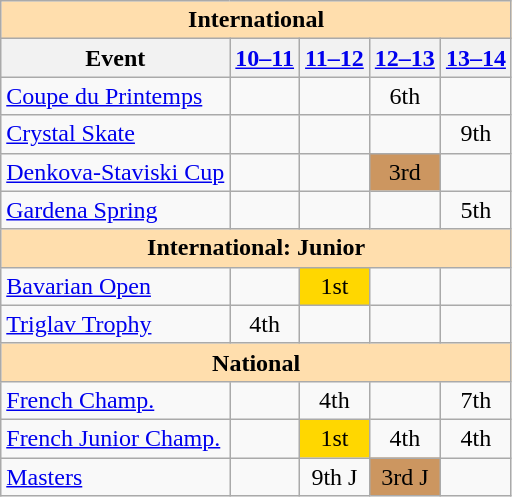<table class="wikitable" style="text-align:center">
<tr>
<th style="background-color: #ffdead; " colspan=5 align=center>International</th>
</tr>
<tr>
<th>Event</th>
<th><a href='#'>10–11</a></th>
<th><a href='#'>11–12</a></th>
<th><a href='#'>12–13</a></th>
<th><a href='#'>13–14</a></th>
</tr>
<tr>
<td align=left><a href='#'>Coupe du Printemps</a></td>
<td></td>
<td></td>
<td>6th</td>
<td></td>
</tr>
<tr>
<td align=left><a href='#'>Crystal Skate</a></td>
<td></td>
<td></td>
<td></td>
<td>9th</td>
</tr>
<tr>
<td align=left><a href='#'>Denkova-Staviski Cup</a></td>
<td></td>
<td></td>
<td bgcolor=cc966>3rd</td>
<td></td>
</tr>
<tr>
<td align=left><a href='#'>Gardena Spring</a></td>
<td></td>
<td></td>
<td></td>
<td>5th</td>
</tr>
<tr>
<th style="background-color: #ffdead; " colspan=5 align=center>International: Junior</th>
</tr>
<tr>
<td align=left><a href='#'>Bavarian Open</a></td>
<td></td>
<td bgcolor=gold>1st</td>
<td></td>
<td></td>
</tr>
<tr>
<td align=left><a href='#'>Triglav Trophy</a></td>
<td>4th</td>
<td></td>
<td></td>
<td></td>
</tr>
<tr>
<th style="background-color: #ffdead; " colspan=5 align=center>National</th>
</tr>
<tr>
<td align=left><a href='#'>French Champ.</a></td>
<td></td>
<td>4th</td>
<td></td>
<td>7th</td>
</tr>
<tr>
<td align=left><a href='#'>French Junior Champ.</a></td>
<td></td>
<td bgcolor=gold>1st</td>
<td>4th</td>
<td>4th</td>
</tr>
<tr>
<td align=left><a href='#'>Masters</a></td>
<td></td>
<td>9th J</td>
<td bgcolor=cc966>3rd J</td>
<td></td>
</tr>
</table>
